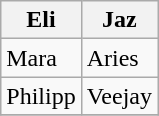<table class="wikitable" style="text-align:">
<tr>
<th>Eli</th>
<th>Jaz</th>
</tr>
<tr>
<td>Mara</td>
<td>Aries</td>
</tr>
<tr>
<td>Philipp</td>
<td>Veejay</td>
</tr>
<tr>
</tr>
</table>
